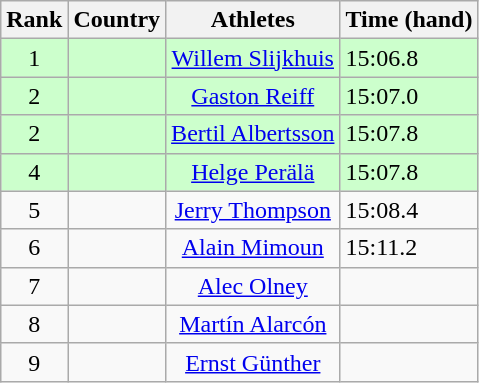<table class="wikitable sortable" style="text-align:center">
<tr>
<th>Rank</th>
<th>Country</th>
<th>Athletes</th>
<th>Time (hand)</th>
</tr>
<tr bgcolor=ccffcc>
<td>1</td>
<td align=left></td>
<td><a href='#'>Willem Slijkhuis</a></td>
<td align=left>15:06.8</td>
</tr>
<tr bgcolor=ccffcc>
<td>2</td>
<td align=left></td>
<td><a href='#'>Gaston Reiff</a></td>
<td align=left>15:07.0</td>
</tr>
<tr bgcolor=ccffcc>
<td>2</td>
<td align=left></td>
<td><a href='#'>Bertil Albertsson</a></td>
<td align=left>15:07.8</td>
</tr>
<tr bgcolor=ccffcc>
<td>4</td>
<td align=left></td>
<td><a href='#'>Helge Perälä</a></td>
<td align=left>15:07.8</td>
</tr>
<tr>
<td>5</td>
<td align=left></td>
<td><a href='#'>Jerry Thompson</a></td>
<td align=left>15:08.4</td>
</tr>
<tr>
<td>6</td>
<td align=left></td>
<td><a href='#'>Alain Mimoun</a></td>
<td align=left>15:11.2</td>
</tr>
<tr>
<td>7</td>
<td align=left></td>
<td><a href='#'>Alec Olney</a></td>
<td align=left></td>
</tr>
<tr>
<td>8</td>
<td align=left></td>
<td><a href='#'>Martín Alarcón</a></td>
<td align=left></td>
</tr>
<tr>
<td>9</td>
<td align=left></td>
<td><a href='#'>Ernst Günther</a></td>
<td align=left></td>
</tr>
</table>
